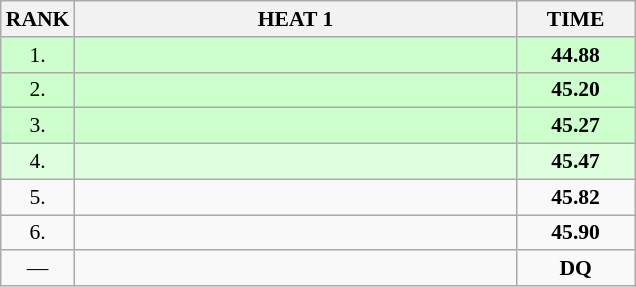<table class="wikitable" style="border-collapse: collapse; font-size: 90%;">
<tr>
<th>RANK</th>
<th style="width: 20em">HEAT 1</th>
<th style="width: 5em">TIME</th>
</tr>
<tr style="background:#ccffcc;">
<td align="center">1.</td>
<td></td>
<td align="center"><strong>44.88</strong></td>
</tr>
<tr style="background:#ccffcc;">
<td align="center">2.</td>
<td></td>
<td align="center"><strong>45.20</strong></td>
</tr>
<tr style="background:#ccffcc;">
<td align="center">3.</td>
<td></td>
<td align="center"><strong>45.27</strong></td>
</tr>
<tr style="background:#ddffdd;">
<td align="center">4.</td>
<td></td>
<td align="center"><strong>45.47</strong></td>
</tr>
<tr>
<td align="center">5.</td>
<td></td>
<td align="center"><strong>45.82</strong></td>
</tr>
<tr>
<td align="center">6.</td>
<td></td>
<td align="center"><strong>45.90</strong></td>
</tr>
<tr>
<td align="center">—</td>
<td></td>
<td align="center"><strong>DQ</strong></td>
</tr>
</table>
